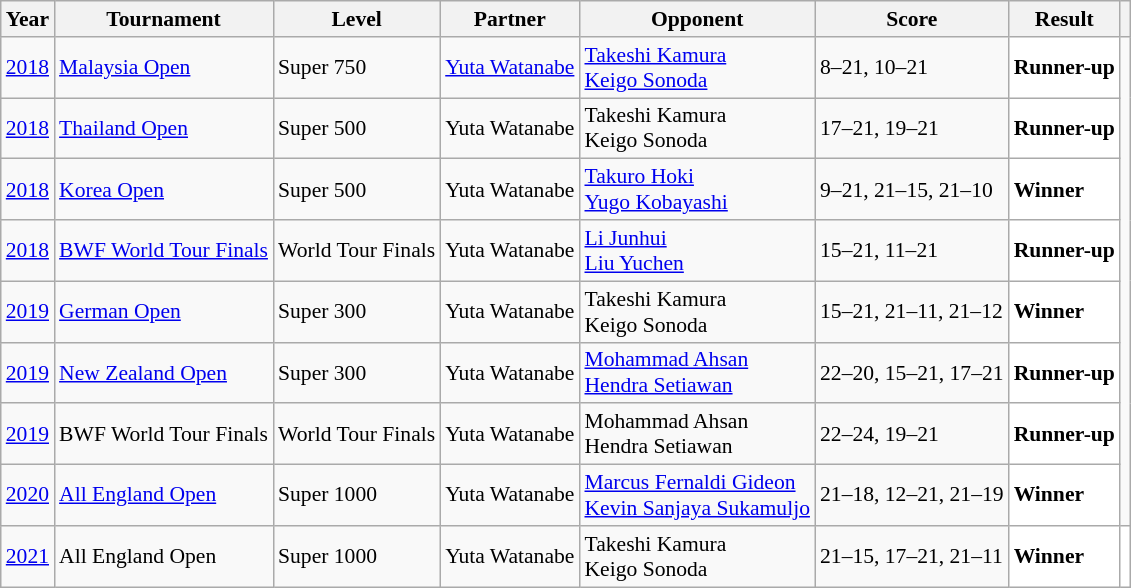<table class="sortable wikitable" style="font-size: 90%;">
<tr>
<th>Year</th>
<th>Tournament</th>
<th>Level</th>
<th>Partner</th>
<th>Opponent</th>
<th>Score</th>
<th>Result</th>
<th></th>
</tr>
<tr>
<td align="center"><a href='#'>2018</a></td>
<td align="left"><a href='#'>Malaysia Open</a></td>
<td align="left">Super 750</td>
<td align="left"> <a href='#'>Yuta Watanabe</a></td>
<td align="left"> <a href='#'>Takeshi Kamura</a><br> <a href='#'>Keigo Sonoda</a></td>
<td align="left">8–21, 10–21</td>
<td style="text-align:left; background:white"> <strong>Runner-up</strong></td>
</tr>
<tr>
<td align="center"><a href='#'>2018</a></td>
<td align="left"><a href='#'>Thailand Open</a></td>
<td align="left">Super 500</td>
<td align="left"> Yuta Watanabe</td>
<td align="left"> Takeshi Kamura<br> Keigo Sonoda</td>
<td align="left">17–21, 19–21</td>
<td style="text-align:left; background:white"> <strong>Runner-up</strong></td>
</tr>
<tr>
<td align="center"><a href='#'>2018</a></td>
<td align="left"><a href='#'>Korea Open</a></td>
<td align="left">Super 500</td>
<td align="left"> Yuta Watanabe</td>
<td align="left"> <a href='#'>Takuro Hoki</a><br> <a href='#'>Yugo Kobayashi</a></td>
<td align="left">9–21, 21–15, 21–10</td>
<td style="text-align:left; background:white"> <strong>Winner</strong></td>
</tr>
<tr>
<td align="center"><a href='#'>2018</a></td>
<td align="left"><a href='#'>BWF World Tour Finals</a></td>
<td align="left">World Tour Finals</td>
<td align="left"> Yuta Watanabe</td>
<td align="left"> <a href='#'>Li Junhui</a><br> <a href='#'>Liu Yuchen</a></td>
<td align="left">15–21, 11–21</td>
<td style="text-align:left; background:white"> <strong>Runner-up</strong></td>
</tr>
<tr>
<td align="center"><a href='#'>2019</a></td>
<td align="left"><a href='#'>German Open</a></td>
<td align="left">Super 300</td>
<td align="left"> Yuta Watanabe</td>
<td align="left"> Takeshi Kamura<br> Keigo Sonoda</td>
<td align="left">15–21, 21–11, 21–12</td>
<td style="text-align:left; background:white"> <strong>Winner</strong></td>
</tr>
<tr>
<td align="center"><a href='#'>2019</a></td>
<td align="left"><a href='#'>New Zealand Open</a></td>
<td align="left">Super 300</td>
<td align="left"> Yuta Watanabe</td>
<td align="left"> <a href='#'>Mohammad Ahsan</a><br> <a href='#'>Hendra Setiawan</a></td>
<td align="left">22–20, 15–21, 17–21</td>
<td style="text-align:left; background:white"> <strong>Runner-up</strong></td>
</tr>
<tr>
<td align="center"><a href='#'>2019</a></td>
<td align="left">BWF World Tour Finals</td>
<td align="left">World Tour Finals</td>
<td align="left"> Yuta Watanabe</td>
<td align="left"> Mohammad Ahsan<br> Hendra Setiawan</td>
<td align="left">22–24, 19–21</td>
<td style="text-align:left; background:white"> <strong>Runner-up</strong></td>
</tr>
<tr>
<td align="center"><a href='#'>2020</a></td>
<td align="left"><a href='#'>All England Open</a></td>
<td align="left">Super 1000</td>
<td align="left"> Yuta Watanabe</td>
<td align="left"> <a href='#'>Marcus Fernaldi Gideon</a><br> <a href='#'>Kevin Sanjaya Sukamuljo</a></td>
<td align="left">21–18, 12–21, 21–19</td>
<td style="text-align:left; background:white"> <strong>Winner</strong></td>
</tr>
<tr>
<td align="center"><a href='#'>2021</a></td>
<td align="left">All England Open</td>
<td align="left">Super 1000</td>
<td align="left"> Yuta Watanabe</td>
<td align="left"> Takeshi Kamura<br> Keigo Sonoda</td>
<td align="left">21–15, 17–21, 21–11</td>
<td style="text-align:left; background:white"> <strong>Winner</strong></td>
<td style="text-align:center; background:white"></td>
</tr>
</table>
